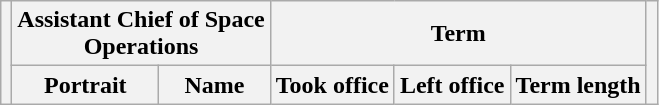<table class="wikitable">
<tr>
<th rowspan=2></th>
<th colspan=2>Assistant Chief of Space<br>Operations</th>
<th colspan=3>Term</th>
<th rowspan=2></th>
</tr>
<tr>
<th>Portrait</th>
<th>Name</th>
<th>Took office</th>
<th>Left office</th>
<th>Term length<br></th>
</tr>
</table>
